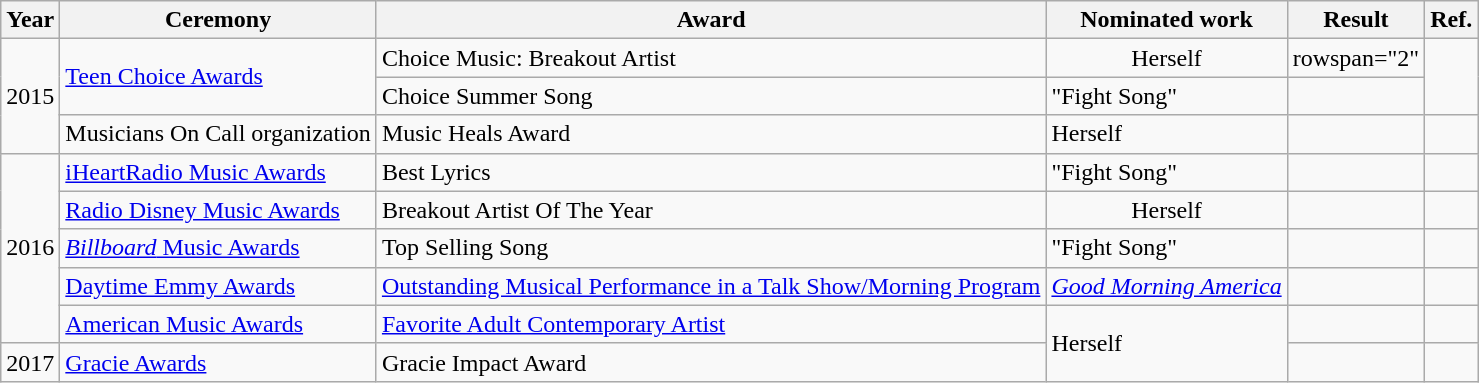<table class="wikitable Sortable">
<tr>
<th>Year</th>
<th>Ceremony</th>
<th>Award</th>
<th>Nominated work</th>
<th>Result</th>
<th>Ref.</th>
</tr>
<tr>
<td rowspan="3">2015</td>
<td rowspan="2"><a href='#'>Teen Choice Awards</a></td>
<td>Choice Music: Breakout Artist</td>
<td style="text-align:center;">Herself</td>
<td>rowspan="2" </td>
<td rowspan="2"></td>
</tr>
<tr>
<td>Choice Summer Song</td>
<td>"Fight Song"</td>
</tr>
<tr>
<td>Musicians On Call organization</td>
<td>Music Heals Award</td>
<td>Herself</td>
<td></td>
<td></td>
</tr>
<tr>
<td rowspan="5">2016</td>
<td><a href='#'>iHeartRadio Music Awards</a></td>
<td>Best Lyrics</td>
<td>"Fight Song"</td>
<td></td>
<td></td>
</tr>
<tr>
<td><a href='#'>Radio Disney Music Awards</a></td>
<td>Breakout Artist Of The Year</td>
<td style="text-align:center;">Herself</td>
<td></td>
<td></td>
</tr>
<tr>
<td><a href='#'><em>Billboard</em> Music Awards</a></td>
<td>Top Selling Song</td>
<td>"Fight Song"</td>
<td></td>
<td></td>
</tr>
<tr>
<td><a href='#'>Daytime Emmy Awards</a></td>
<td><a href='#'>Outstanding Musical Performance in a Talk Show/Morning Program</a></td>
<td><em><a href='#'>Good Morning America</a></em></td>
<td></td>
<td></td>
</tr>
<tr>
<td><a href='#'>American Music Awards</a></td>
<td><a href='#'>Favorite Adult Contemporary Artist</a></td>
<td rowspan="2">Herself</td>
<td></td>
<td></td>
</tr>
<tr>
<td>2017</td>
<td><a href='#'>Gracie Awards</a></td>
<td>Gracie Impact Award</td>
<td></td>
<td></td>
</tr>
</table>
